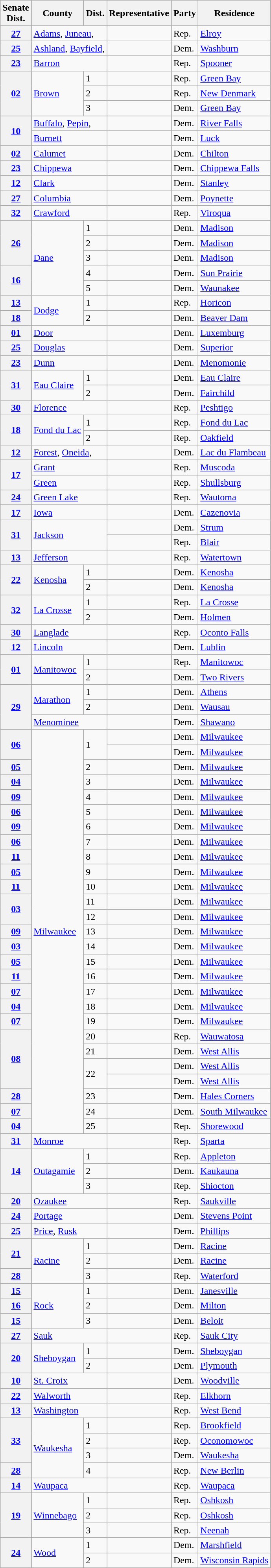<table class="wikitable sortable">
<tr>
<th>Senate<br>Dist.</th>
<th>County</th>
<th>Dist.</th>
<th>Representative</th>
<th>Party</th>
<th>Residence</th>
</tr>
<tr>
<th><a href='#'>27</a></th>
<td text-align="left" colspan="2"><a href='#'>Adams</a>, <a href='#'>Juneau</a>, </td>
<td></td>
<td>Rep.</td>
<td><a href='#'>Elroy</a></td>
</tr>
<tr>
<th><a href='#'>25</a></th>
<td text-align="left" colspan="2"><a href='#'>Ashland</a>, <a href='#'>Bayfield</a>, </td>
<td></td>
<td>Dem.</td>
<td><a href='#'>Washburn</a></td>
</tr>
<tr>
<th><a href='#'>23</a></th>
<td text-align="left" colspan="2"><a href='#'>Barron</a> </td>
<td></td>
<td>Rep.</td>
<td><a href='#'>Spooner</a></td>
</tr>
<tr>
<th rowspan="3"><a href='#'>02</a></th>
<td text-align="left" rowspan="3"><a href='#'>Brown</a></td>
<td>1</td>
<td></td>
<td>Rep.</td>
<td><a href='#'>Green Bay</a></td>
</tr>
<tr>
<td>2</td>
<td></td>
<td>Rep.</td>
<td><a href='#'>New Denmark</a></td>
</tr>
<tr>
<td>3</td>
<td></td>
<td>Dem.</td>
<td><a href='#'>Green Bay</a></td>
</tr>
<tr>
<th rowspan="2"><a href='#'>10</a></th>
<td text-align="left" colspan="2"><a href='#'>Buffalo</a>, <a href='#'>Pepin</a>, </td>
<td></td>
<td>Dem.</td>
<td><a href='#'>River Falls</a></td>
</tr>
<tr>
<td text-align="left" colspan="2"><a href='#'>Burnett</a> </td>
<td></td>
<td>Dem.</td>
<td><a href='#'>Luck</a></td>
</tr>
<tr>
<th><a href='#'>02</a></th>
<td text-align="left" colspan="2"><a href='#'>Calumet</a></td>
<td></td>
<td>Dem.</td>
<td><a href='#'>Chilton</a></td>
</tr>
<tr>
<th><a href='#'>23</a></th>
<td text-align="left" colspan="2"><a href='#'>Chippewa</a></td>
<td></td>
<td>Dem.</td>
<td><a href='#'>Chippewa Falls</a></td>
</tr>
<tr>
<th><a href='#'>12</a></th>
<td text-align="left" colspan="2"><a href='#'>Clark</a></td>
<td></td>
<td>Dem.</td>
<td><a href='#'>Stanley</a></td>
</tr>
<tr>
<th><a href='#'>27</a></th>
<td text-align="left" colspan="2"><a href='#'>Columbia</a></td>
<td></td>
<td>Dem.</td>
<td><a href='#'>Poynette</a></td>
</tr>
<tr>
<th><a href='#'>32</a></th>
<td text-align="left" colspan="2"><a href='#'>Crawford</a> </td>
<td></td>
<td>Rep.</td>
<td><a href='#'>Viroqua</a></td>
</tr>
<tr>
<th rowspan="3"><a href='#'>26</a></th>
<td text-align="left" rowspan="5"><a href='#'>Dane</a></td>
<td>1</td>
<td></td>
<td>Dem.</td>
<td><a href='#'>Madison</a></td>
</tr>
<tr>
<td>2</td>
<td></td>
<td>Dem.</td>
<td><a href='#'>Madison</a></td>
</tr>
<tr>
<td>3</td>
<td></td>
<td>Dem.</td>
<td><a href='#'>Madison</a></td>
</tr>
<tr>
<th rowspan="2"><a href='#'>16</a></th>
<td>4</td>
<td></td>
<td>Dem.</td>
<td><a href='#'>Sun Prairie</a></td>
</tr>
<tr>
<td>5</td>
<td></td>
<td>Dem.</td>
<td><a href='#'>Waunakee</a></td>
</tr>
<tr>
<th><a href='#'>13</a></th>
<td text-align="left" rowspan="2"><a href='#'>Dodge</a></td>
<td>1</td>
<td></td>
<td>Rep.</td>
<td><a href='#'>Horicon</a></td>
</tr>
<tr>
<th><a href='#'>18</a></th>
<td>2</td>
<td></td>
<td>Dem.</td>
<td><a href='#'>Beaver Dam</a></td>
</tr>
<tr>
<th><a href='#'>01</a></th>
<td text-align="left" colspan="2"><a href='#'>Door</a> </td>
<td></td>
<td>Dem.</td>
<td><a href='#'>Luxemburg</a></td>
</tr>
<tr>
<th><a href='#'>25</a></th>
<td text-align="left" colspan="2"><a href='#'>Douglas</a></td>
<td></td>
<td>Dem.</td>
<td><a href='#'>Superior</a></td>
</tr>
<tr>
<th><a href='#'>23</a></th>
<td text-align="left" colspan="2"><a href='#'>Dunn</a></td>
<td></td>
<td>Dem.</td>
<td><a href='#'>Menomonie</a></td>
</tr>
<tr>
<th rowspan="2"><a href='#'>31</a></th>
<td text-align="left" rowspan="2"><a href='#'>Eau Claire</a></td>
<td>1</td>
<td></td>
<td>Dem.</td>
<td><a href='#'>Eau Claire</a></td>
</tr>
<tr>
<td>2</td>
<td></td>
<td>Dem.</td>
<td><a href='#'>Fairchild</a></td>
</tr>
<tr>
<th><a href='#'>30</a></th>
<td text-align="left" colspan="2"><a href='#'>Florence</a> </td>
<td></td>
<td>Rep.</td>
<td><a href='#'>Peshtigo</a></td>
</tr>
<tr>
<th rowspan="2"><a href='#'>18</a></th>
<td text-align="left" rowspan="2"><a href='#'>Fond du Lac</a></td>
<td>1</td>
<td></td>
<td>Rep.</td>
<td><a href='#'>Fond du Lac</a></td>
</tr>
<tr>
<td>2</td>
<td></td>
<td>Rep.</td>
<td><a href='#'>Oakfield</a></td>
</tr>
<tr>
<th><a href='#'>12</a></th>
<td text-align="left" colspan="2"><a href='#'>Forest</a>, <a href='#'>Oneida</a>, </td>
<td></td>
<td>Dem.</td>
<td><a href='#'>Lac du Flambeau</a></td>
</tr>
<tr>
<th rowspan="2"><a href='#'>17</a></th>
<td text-align="left" colspan="2"><a href='#'>Grant</a></td>
<td></td>
<td>Rep.</td>
<td><a href='#'>Muscoda</a></td>
</tr>
<tr>
<td text-align="left" colspan="2"><a href='#'>Green</a> </td>
<td></td>
<td>Rep.</td>
<td><a href='#'>Shullsburg</a></td>
</tr>
<tr>
<th><a href='#'>24</a></th>
<td text-align="left" colspan="2"><a href='#'>Green Lake</a> </td>
<td></td>
<td>Rep.</td>
<td><a href='#'>Wautoma</a></td>
</tr>
<tr>
<th><a href='#'>17</a></th>
<td text-align="left" colspan="2"><a href='#'>Iowa</a> </td>
<td></td>
<td>Dem.</td>
<td><a href='#'>Cazenovia</a></td>
</tr>
<tr>
<th rowspan="2"><a href='#'>31</a></th>
<td rowspan="2" text-align="left" colspan="2"><a href='#'>Jackson</a> </td>
<td> </td>
<td>Dem.</td>
<td><a href='#'>Strum</a></td>
</tr>
<tr>
<td> </td>
<td>Rep.</td>
<td><a href='#'>Blair</a></td>
</tr>
<tr>
<th><a href='#'>13</a></th>
<td text-align="left" colspan="2"><a href='#'>Jefferson</a></td>
<td></td>
<td>Rep.</td>
<td><a href='#'>Watertown</a></td>
</tr>
<tr>
<th rowspan="2"><a href='#'>22</a></th>
<td text-align="left" rowspan="2"><a href='#'>Kenosha</a></td>
<td>1</td>
<td></td>
<td>Dem.</td>
<td><a href='#'>Kenosha</a></td>
</tr>
<tr>
<td>2</td>
<td></td>
<td>Dem.</td>
<td><a href='#'>Kenosha</a></td>
</tr>
<tr>
<th rowspan="2"><a href='#'>32</a></th>
<td text-align="left" rowspan="2"><a href='#'>La Crosse</a></td>
<td>1</td>
<td></td>
<td>Rep.</td>
<td><a href='#'>La Crosse</a></td>
</tr>
<tr>
<td>2</td>
<td></td>
<td>Dem.</td>
<td><a href='#'>Holmen</a></td>
</tr>
<tr>
<th><a href='#'>30</a></th>
<td text-align="left" colspan="2"><a href='#'>Langlade</a> </td>
<td></td>
<td>Rep.</td>
<td><a href='#'>Oconto Falls</a></td>
</tr>
<tr>
<th><a href='#'>12</a></th>
<td text-align="left" colspan="2"><a href='#'>Lincoln</a> </td>
<td></td>
<td>Dem.</td>
<td><a href='#'>Lublin</a></td>
</tr>
<tr>
<th rowspan="2"><a href='#'>01</a></th>
<td rowspan="2" text-align="left"><a href='#'>Manitowoc</a></td>
<td>1</td>
<td></td>
<td>Rep.</td>
<td><a href='#'>Manitowoc</a></td>
</tr>
<tr>
<td>2</td>
<td></td>
<td>Dem.</td>
<td><a href='#'>Two Rivers</a></td>
</tr>
<tr>
<th rowspan="3"><a href='#'>29</a></th>
<td text-align="left" rowspan="2"><a href='#'>Marathon</a></td>
<td>1</td>
<td></td>
<td>Dem.</td>
<td><a href='#'>Athens</a></td>
</tr>
<tr>
<td>2</td>
<td></td>
<td>Dem.</td>
<td><a href='#'>Wausau</a></td>
</tr>
<tr>
<td text-align="left" colspan="2"><a href='#'>Menominee</a> </td>
<td></td>
<td>Dem.</td>
<td><a href='#'>Shawano</a></td>
</tr>
<tr>
<th rowspan="2"><a href='#'>06</a></th>
<td text-align="left" rowspan="27"><a href='#'>Milwaukee</a></td>
<td rowspan="2">1</td>
<td> </td>
<td>Dem.</td>
<td><a href='#'>Milwaukee</a></td>
</tr>
<tr>
<td> </td>
<td>Dem.</td>
<td><a href='#'>Milwaukee</a></td>
</tr>
<tr>
<th><a href='#'>05</a></th>
<td>2</td>
<td></td>
<td>Dem.</td>
<td><a href='#'>Milwaukee</a></td>
</tr>
<tr>
<th><a href='#'>04</a></th>
<td>3</td>
<td></td>
<td>Dem.</td>
<td><a href='#'>Milwaukee</a></td>
</tr>
<tr>
<th><a href='#'>09</a></th>
<td>4</td>
<td></td>
<td>Dem.</td>
<td><a href='#'>Milwaukee</a></td>
</tr>
<tr>
<th><a href='#'>06</a></th>
<td>5</td>
<td></td>
<td>Dem.</td>
<td><a href='#'>Milwaukee</a></td>
</tr>
<tr>
<th><a href='#'>09</a></th>
<td>6</td>
<td></td>
<td>Dem.</td>
<td><a href='#'>Milwaukee</a></td>
</tr>
<tr>
<th><a href='#'>06</a></th>
<td>7</td>
<td></td>
<td>Dem.</td>
<td><a href='#'>Milwaukee</a></td>
</tr>
<tr>
<th><a href='#'>11</a></th>
<td>8</td>
<td></td>
<td>Dem.</td>
<td><a href='#'>Milwaukee</a></td>
</tr>
<tr>
<th><a href='#'>05</a></th>
<td>9</td>
<td></td>
<td>Dem.</td>
<td><a href='#'>Milwaukee</a></td>
</tr>
<tr>
<th><a href='#'>11</a></th>
<td>10</td>
<td></td>
<td>Dem.</td>
<td><a href='#'>Milwaukee</a></td>
</tr>
<tr>
<th rowspan="2"><a href='#'>03</a></th>
<td>11</td>
<td></td>
<td>Dem.</td>
<td><a href='#'>Milwaukee</a></td>
</tr>
<tr>
<td>12</td>
<td></td>
<td>Dem.</td>
<td><a href='#'>Milwaukee</a></td>
</tr>
<tr>
<th><a href='#'>09</a></th>
<td>13</td>
<td></td>
<td>Dem.</td>
<td><a href='#'>Milwaukee</a></td>
</tr>
<tr>
<th><a href='#'>03</a></th>
<td>14</td>
<td></td>
<td>Dem.</td>
<td><a href='#'>Milwaukee</a></td>
</tr>
<tr>
<th><a href='#'>05</a></th>
<td>15</td>
<td></td>
<td>Dem.</td>
<td><a href='#'>Milwaukee</a></td>
</tr>
<tr>
<th><a href='#'>11</a></th>
<td>16</td>
<td></td>
<td>Dem.</td>
<td><a href='#'>Milwaukee</a></td>
</tr>
<tr>
<th><a href='#'>07</a></th>
<td>17</td>
<td></td>
<td>Dem.</td>
<td><a href='#'>Milwaukee</a></td>
</tr>
<tr>
<th><a href='#'>04</a></th>
<td>18</td>
<td></td>
<td>Dem.</td>
<td><a href='#'>Milwaukee</a></td>
</tr>
<tr>
<th><a href='#'>07</a></th>
<td>19</td>
<td></td>
<td>Dem.</td>
<td><a href='#'>Milwaukee</a></td>
</tr>
<tr>
<th rowspan="4"><a href='#'>08</a></th>
<td>20</td>
<td></td>
<td>Rep.</td>
<td><a href='#'>Wauwatosa</a></td>
</tr>
<tr>
<td>21</td>
<td></td>
<td>Dem.</td>
<td><a href='#'>West Allis</a></td>
</tr>
<tr>
<td rowspan="2">22</td>
<td> </td>
<td>Dem.</td>
<td><a href='#'>West Allis</a></td>
</tr>
<tr>
<td> </td>
<td>Dem.</td>
<td><a href='#'>West Allis</a></td>
</tr>
<tr>
<th><a href='#'>28</a></th>
<td>23</td>
<td></td>
<td>Dem.</td>
<td><a href='#'>Hales Corners</a></td>
</tr>
<tr>
<th><a href='#'>07</a></th>
<td>24</td>
<td></td>
<td>Dem.</td>
<td><a href='#'>South Milwaukee</a></td>
</tr>
<tr>
<th><a href='#'>04</a></th>
<td>25</td>
<td></td>
<td>Rep.</td>
<td><a href='#'>Shorewood</a></td>
</tr>
<tr>
<th><a href='#'>31</a></th>
<td text-align="left" colspan="2"><a href='#'>Monroe</a></td>
<td></td>
<td>Rep.</td>
<td><a href='#'>Sparta</a></td>
</tr>
<tr>
<th rowspan="3"><a href='#'>14</a></th>
<td text-align="left" rowspan="3"><a href='#'>Outagamie</a></td>
<td>1</td>
<td></td>
<td>Rep.</td>
<td><a href='#'>Appleton</a></td>
</tr>
<tr>
<td>2</td>
<td></td>
<td>Dem.</td>
<td><a href='#'>Kaukauna</a></td>
</tr>
<tr>
<td>3</td>
<td></td>
<td>Rep.</td>
<td><a href='#'>Shiocton</a></td>
</tr>
<tr>
<th><a href='#'>20</a></th>
<td text-align="left" colspan="2"><a href='#'>Ozaukee</a></td>
<td></td>
<td>Rep.</td>
<td><a href='#'>Saukville</a></td>
</tr>
<tr>
<th><a href='#'>24</a></th>
<td text-align="left" colspan="2"><a href='#'>Portage</a></td>
<td></td>
<td>Dem.</td>
<td><a href='#'>Stevens Point</a></td>
</tr>
<tr>
<th><a href='#'>25</a></th>
<td text-align="left" colspan="2"><a href='#'>Price</a>, <a href='#'>Rusk</a> </td>
<td></td>
<td>Dem.</td>
<td><a href='#'>Phillips</a></td>
</tr>
<tr>
<th rowspan="2"><a href='#'>21</a></th>
<td text-align="left" rowspan="3"><a href='#'>Racine</a></td>
<td>1</td>
<td></td>
<td>Dem.</td>
<td><a href='#'>Racine</a></td>
</tr>
<tr>
<td>2</td>
<td></td>
<td>Dem.</td>
<td><a href='#'>Racine</a></td>
</tr>
<tr>
<th><a href='#'>28</a></th>
<td>3</td>
<td></td>
<td>Rep.</td>
<td><a href='#'>Waterford</a></td>
</tr>
<tr>
<th><a href='#'>15</a></th>
<td text-align="left" rowspan="3"><a href='#'>Rock</a></td>
<td>1</td>
<td></td>
<td>Dem.</td>
<td><a href='#'>Janesville</a></td>
</tr>
<tr>
<th><a href='#'>16</a></th>
<td>2</td>
<td></td>
<td>Dem.</td>
<td><a href='#'>Milton</a></td>
</tr>
<tr>
<th><a href='#'>15</a></th>
<td>3</td>
<td></td>
<td>Dem.</td>
<td><a href='#'>Beloit</a></td>
</tr>
<tr>
<th><a href='#'>27</a></th>
<td text-align="left" colspan="2"><a href='#'>Sauk</a></td>
<td></td>
<td>Rep.</td>
<td><a href='#'>Sauk City</a></td>
</tr>
<tr>
<th rowspan="2"><a href='#'>20</a></th>
<td text-align="left" rowspan="2"><a href='#'>Sheboygan</a></td>
<td>1</td>
<td></td>
<td>Dem.</td>
<td><a href='#'>Sheboygan</a></td>
</tr>
<tr>
<td>2</td>
<td></td>
<td>Dem.</td>
<td><a href='#'>Plymouth</a></td>
</tr>
<tr>
<th><a href='#'>10</a></th>
<td text-align="left" colspan="2"><a href='#'>St. Croix</a></td>
<td></td>
<td>Dem.</td>
<td><a href='#'>Woodville</a></td>
</tr>
<tr>
<th><a href='#'>22</a></th>
<td text-align="left" colspan="2"><a href='#'>Walworth</a></td>
<td></td>
<td>Rep.</td>
<td><a href='#'>Elkhorn</a></td>
</tr>
<tr>
<th><a href='#'>13</a></th>
<td text-align="left" colspan="2"><a href='#'>Washington</a></td>
<td></td>
<td>Rep.</td>
<td><a href='#'>West Bend</a></td>
</tr>
<tr>
<th rowspan="3"><a href='#'>33</a></th>
<td text-align="left" rowspan="4"><a href='#'>Waukesha</a></td>
<td>1</td>
<td></td>
<td>Rep.</td>
<td><a href='#'>Brookfield</a></td>
</tr>
<tr>
<td>2</td>
<td></td>
<td>Rep.</td>
<td><a href='#'>Oconomowoc</a></td>
</tr>
<tr>
<td>3</td>
<td></td>
<td>Dem.</td>
<td><a href='#'>Waukesha</a></td>
</tr>
<tr>
<th><a href='#'>28</a></th>
<td>4</td>
<td></td>
<td>Rep.</td>
<td><a href='#'>New Berlin</a></td>
</tr>
<tr>
<th><a href='#'>14</a></th>
<td text-align="left" colspan="2"><a href='#'>Waupaca</a></td>
<td></td>
<td>Rep.</td>
<td><a href='#'>Waupaca</a></td>
</tr>
<tr>
<th rowspan="3"><a href='#'>19</a></th>
<td text-align="left" rowspan="3"><a href='#'>Winnebago</a></td>
<td>1</td>
<td></td>
<td>Rep.</td>
<td><a href='#'>Oshkosh</a></td>
</tr>
<tr>
<td>2</td>
<td></td>
<td>Rep.</td>
<td><a href='#'>Oshkosh</a></td>
</tr>
<tr>
<td>3</td>
<td></td>
<td>Rep.</td>
<td><a href='#'>Neenah</a></td>
</tr>
<tr>
<th rowspan="2"><a href='#'>24</a></th>
<td text-align="left" rowspan="2"><a href='#'>Wood</a></td>
<td>1</td>
<td></td>
<td>Dem.</td>
<td><a href='#'>Marshfield</a></td>
</tr>
<tr>
<td>2</td>
<td></td>
<td>Dem.</td>
<td><a href='#'>Wisconsin Rapids</a></td>
</tr>
</table>
